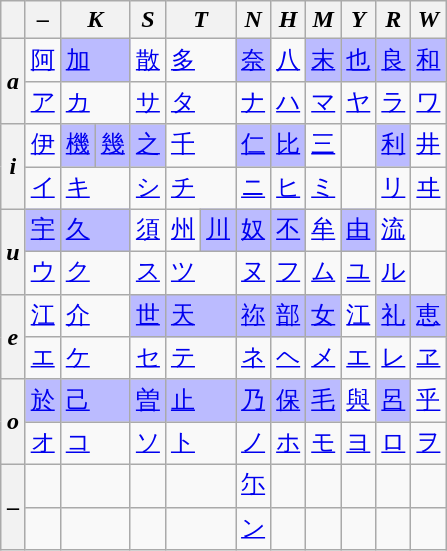<table class="wikitable" lang="ja">
<tr>
<th></th>
<th title="vowel">–</th>
<th colspan=2><em>K</em></th>
<th><em>S</em></th>
<th colspan=2><em>T</em></th>
<th><em>N</em></th>
<th><em>H</em></th>
<th><em>M</em></th>
<th><em>Y</em></th>
<th><em>R</em></th>
<th><em>W</em></th>
</tr>
<tr>
<th rowspan=2><em>a</em></th>
<td><a href='#'>阿</a></td>
<td colspan=2 style="background:#BBF"><a href='#'>加</a></td>
<td><a href='#'>散</a></td>
<td colspan=2><a href='#'>多</a></td>
<td style="background:#BBF"><a href='#'>奈</a></td>
<td><a href='#'>八</a></td>
<td style="background:#BBF"><a href='#'>末</a></td>
<td style="background:#BBF"><a href='#'>也</a></td>
<td style="background:#BBF"><a href='#'>良</a></td>
<td style="background:#BBF"><a href='#'>和</a></td>
</tr>
<tr>
<td><a href='#'>ア</a></td>
<td colspan=2><a href='#'>カ</a></td>
<td><a href='#'>サ</a></td>
<td colspan=2><a href='#'>タ</a></td>
<td><a href='#'>ナ</a></td>
<td><a href='#'>ハ</a></td>
<td><a href='#'>マ</a></td>
<td><a href='#'>ヤ</a></td>
<td><a href='#'>ラ</a></td>
<td><a href='#'>ワ</a></td>
</tr>
<tr>
<th rowspan=2><em>i</em></th>
<td><a href='#'>伊</a></td>
<td style="background:#BBF"><a href='#'>機</a></td>
<td style="background:#BBF"><a href='#'>幾</a></td>
<td style="background:#BBF"><a href='#'>之</a></td>
<td colspan=2><a href='#'>千</a></td>
<td style="background:#BBF"><a href='#'>仁</a></td>
<td style="background:#BBF"><a href='#'>比</a></td>
<td><a href='#'>三</a></td>
<td></td>
<td style="background:#BBF"><a href='#'>利</a></td>
<td><a href='#'>井</a></td>
</tr>
<tr>
<td><a href='#'>イ</a></td>
<td colspan=2><a href='#'>キ</a></td>
<td><a href='#'>シ</a></td>
<td colspan=2><a href='#'>チ</a></td>
<td><a href='#'>ニ</a></td>
<td><a href='#'>ヒ</a></td>
<td><a href='#'>ミ</a></td>
<td></td>
<td><a href='#'>リ</a></td>
<td><a href='#'>ヰ</a></td>
</tr>
<tr>
<th rowspan=2><em>u</em></th>
<td style="background:#BBF"><a href='#'>宇</a></td>
<td colspan=2 style="background:#BBF"><a href='#'>久</a></td>
<td><a href='#'>須</a></td>
<td><a href='#'>州</a></td>
<td style="background:#BBF"><a href='#'>川</a></td>
<td style="background:#BBF"><a href='#'>奴</a></td>
<td style="background:#BBF"><a href='#'>不</a></td>
<td><a href='#'>牟</a></td>
<td style="background:#BBF"><a href='#'>由</a></td>
<td><a href='#'>流</a></td>
<td></td>
</tr>
<tr>
<td><a href='#'>ウ</a></td>
<td colspan=2><a href='#'>ク</a></td>
<td><a href='#'>ス</a></td>
<td colspan=2><a href='#'>ツ</a></td>
<td><a href='#'>ヌ</a></td>
<td><a href='#'>フ</a></td>
<td><a href='#'>ム</a></td>
<td><a href='#'>ユ</a></td>
<td><a href='#'>ル</a></td>
<td></td>
</tr>
<tr>
<th rowspan=2><em>e</em></th>
<td><a href='#'>江</a></td>
<td colspan=2><a href='#'>介</a></td>
<td style="background:#BBF"><a href='#'>世</a></td>
<td colspan=2 style="background:#BBF"><a href='#'>天</a></td>
<td style="background:#BBF"><a href='#'>祢</a></td>
<td style="background:#BBF"><a href='#'>部</a></td>
<td style="background:#BBF"><a href='#'>女</a></td>
<td><a href='#'>江</a></td>
<td style="background:#BBF"><a href='#'>礼</a></td>
<td style="background:#BBF"><a href='#'>恵</a></td>
</tr>
<tr>
<td><a href='#'>エ</a></td>
<td colspan=2><a href='#'>ケ</a></td>
<td><a href='#'>セ</a></td>
<td colspan=2><a href='#'>テ</a></td>
<td><a href='#'>ネ</a></td>
<td><a href='#'>ヘ</a></td>
<td><a href='#'>メ</a></td>
<td><a href='#'>エ</a></td>
<td><a href='#'>レ</a></td>
<td><a href='#'>ヱ</a></td>
</tr>
<tr>
<th rowspan=2><em>o</em></th>
<td style="background:#BBF"><a href='#'>於</a></td>
<td colspan=2 style="background:#BBF"><a href='#'>己</a></td>
<td style="background:#BBF"><a href='#'>曽</a></td>
<td colspan=2 style="background:#BBF"><a href='#'>止</a></td>
<td style="background:#BBF"><a href='#'>乃</a></td>
<td style="background:#BBF"><a href='#'>保</a></td>
<td style="background:#BBF"><a href='#'>毛</a></td>
<td><a href='#'>與</a></td>
<td style="background:#BBF"><a href='#'>呂</a></td>
<td><a href='#'>乎</a></td>
</tr>
<tr>
<td><a href='#'>オ</a></td>
<td colspan=2><a href='#'>コ</a></td>
<td><a href='#'>ソ</a></td>
<td colspan=2><a href='#'>ト</a></td>
<td><a href='#'>ノ</a></td>
<td><a href='#'>ホ</a></td>
<td><a href='#'>モ</a></td>
<td><a href='#'>ヨ</a></td>
<td><a href='#'>ロ</a></td>
<td><a href='#'>ヲ</a></td>
</tr>
<tr>
<th rowspan=2 title="consonant">–</th>
<td></td>
<td colspan=2></td>
<td></td>
<td colspan=2></td>
<td><a href='#'>尓</a></td>
<td></td>
<td></td>
<td></td>
<td></td>
<td></td>
</tr>
<tr>
<td></td>
<td colspan=2></td>
<td></td>
<td colspan=2></td>
<td><a href='#'>ン</a></td>
<td></td>
<td></td>
<td></td>
<td></td>
<td></td>
</tr>
</table>
